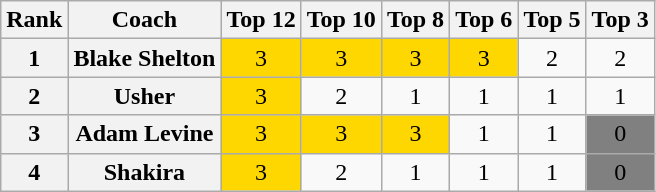<table class="wikitable" style="text-align:center">
<tr>
<th>Rank</th>
<th>Coach</th>
<th>Top 12</th>
<th>Top 10</th>
<th>Top 8</th>
<th>Top 6</th>
<th>Top 5</th>
<th>Top 3</th>
</tr>
<tr>
<th>1</th>
<th>Blake Shelton</th>
<td style="background:gold">3</td>
<td style="background:gold">3</td>
<td style="background:gold">3</td>
<td style="background:gold">3</td>
<td>2</td>
<td>2</td>
</tr>
<tr>
<th>2</th>
<th>Usher</th>
<td style="background:gold">3</td>
<td>2</td>
<td>1</td>
<td>1</td>
<td>1</td>
<td>1</td>
</tr>
<tr>
<th>3</th>
<th>Adam Levine</th>
<td style="background:gold">3</td>
<td style="background:gold">3</td>
<td style="background:gold">3</td>
<td>1</td>
<td>1</td>
<td style="background:grey">0</td>
</tr>
<tr>
<th>4</th>
<th>Shakira</th>
<td style="background:gold">3</td>
<td>2</td>
<td>1</td>
<td>1</td>
<td>1</td>
<td style="background:grey">0</td>
</tr>
</table>
